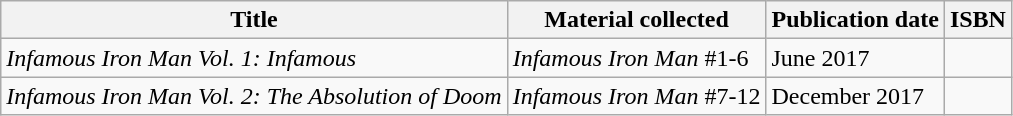<table class="wikitable">
<tr>
<th>Title</th>
<th>Material collected</th>
<th>Publication date</th>
<th>ISBN</th>
</tr>
<tr>
<td><em>Infamous Iron Man Vol. 1: Infamous</em></td>
<td><em>Infamous Iron Man</em> #1-6</td>
<td>June 2017</td>
<td></td>
</tr>
<tr>
<td><em>Infamous Iron Man Vol. 2: The Absolution of Doom</em></td>
<td><em>Infamous Iron Man</em> #7-12</td>
<td>December 2017</td>
<td></td>
</tr>
</table>
